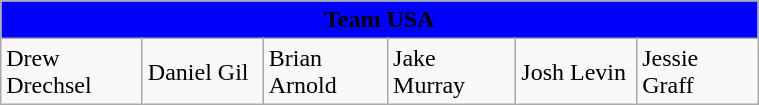<table class="wikitable" style="width:40%; text-align=center;">
<tr>
<th colspan="6" style="background:blue;">Team USA</th>
</tr>
<tr>
<td style="width:10%;">Drew Drechsel</td>
<td style="width:10%;">Daniel Gil</td>
<td style="width:10%;">Brian Arnold</td>
<td style="width:10%;">Jake Murray</td>
<td style="width:10%;">Josh Levin</td>
<td style="width:10%;">Jessie Graff</td>
</tr>
</table>
